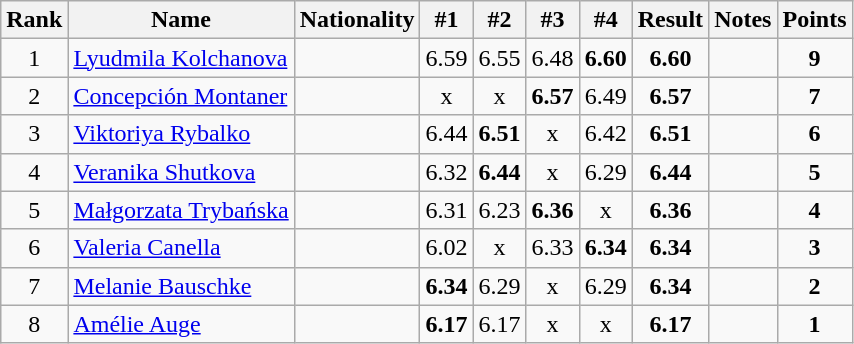<table class="wikitable sortable" style="text-align:center">
<tr>
<th>Rank</th>
<th>Name</th>
<th>Nationality</th>
<th>#1</th>
<th>#2</th>
<th>#3</th>
<th>#4</th>
<th>Result</th>
<th>Notes</th>
<th>Points</th>
</tr>
<tr>
<td>1</td>
<td align=left><a href='#'>Lyudmila Kolchanova</a></td>
<td align=left></td>
<td>6.59</td>
<td>6.55</td>
<td>6.48</td>
<td><strong>6.60</strong></td>
<td><strong>6.60</strong></td>
<td></td>
<td><strong>9</strong></td>
</tr>
<tr>
<td>2</td>
<td align=left><a href='#'>Concepción Montaner</a></td>
<td align=left></td>
<td>x</td>
<td>x</td>
<td><strong>6.57</strong></td>
<td>6.49</td>
<td><strong>6.57</strong></td>
<td></td>
<td><strong>7</strong></td>
</tr>
<tr>
<td>3</td>
<td align=left><a href='#'>Viktoriya Rybalko</a></td>
<td align=left></td>
<td>6.44</td>
<td><strong>6.51</strong></td>
<td>x</td>
<td>6.42</td>
<td><strong>6.51</strong></td>
<td></td>
<td><strong>6</strong></td>
</tr>
<tr>
<td>4</td>
<td align=left><a href='#'>Veranika Shutkova</a></td>
<td align=left></td>
<td>6.32</td>
<td><strong>6.44</strong></td>
<td>x</td>
<td>6.29</td>
<td><strong>6.44</strong></td>
<td></td>
<td><strong>5</strong></td>
</tr>
<tr>
<td>5</td>
<td align=left><a href='#'>Małgorzata Trybańska</a></td>
<td align=left></td>
<td>6.31</td>
<td>6.23</td>
<td><strong>6.36</strong></td>
<td>x</td>
<td><strong>6.36</strong></td>
<td></td>
<td><strong>4</strong></td>
</tr>
<tr>
<td>6</td>
<td align=left><a href='#'>Valeria Canella</a></td>
<td align=left></td>
<td>6.02</td>
<td>x</td>
<td>6.33</td>
<td><strong>6.34</strong></td>
<td><strong>6.34</strong></td>
<td></td>
<td><strong>3</strong></td>
</tr>
<tr>
<td>7</td>
<td align=left><a href='#'>Melanie Bauschke</a></td>
<td align=left></td>
<td><strong>6.34</strong></td>
<td>6.29</td>
<td>x</td>
<td>6.29</td>
<td><strong>6.34</strong></td>
<td></td>
<td><strong>2</strong></td>
</tr>
<tr>
<td>8</td>
<td align=left><a href='#'>Amélie Auge</a></td>
<td align=left></td>
<td><strong>6.17</strong></td>
<td>6.17</td>
<td>x</td>
<td>x</td>
<td><strong>6.17</strong></td>
<td></td>
<td><strong>1</strong></td>
</tr>
</table>
